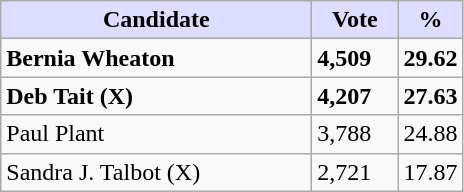<table class="wikitable">
<tr>
<th style="background:#ddf; width:200px;">Candidate </th>
<th style="background:#ddf; width:50px;">Vote</th>
<th style="background:#ddf; width:30px;">%</th>
</tr>
<tr>
<td><strong>Bernia Wheaton</strong></td>
<td><strong>4,509</strong></td>
<td><strong>29.62</strong></td>
</tr>
<tr>
<td><strong>Deb Tait (X)</strong></td>
<td><strong>4,207</strong></td>
<td><strong>27.63</strong></td>
</tr>
<tr>
<td>Paul Plant</td>
<td>3,788</td>
<td>24.88</td>
</tr>
<tr>
<td>Sandra J. Talbot (X)</td>
<td>2,721</td>
<td>17.87</td>
</tr>
</table>
